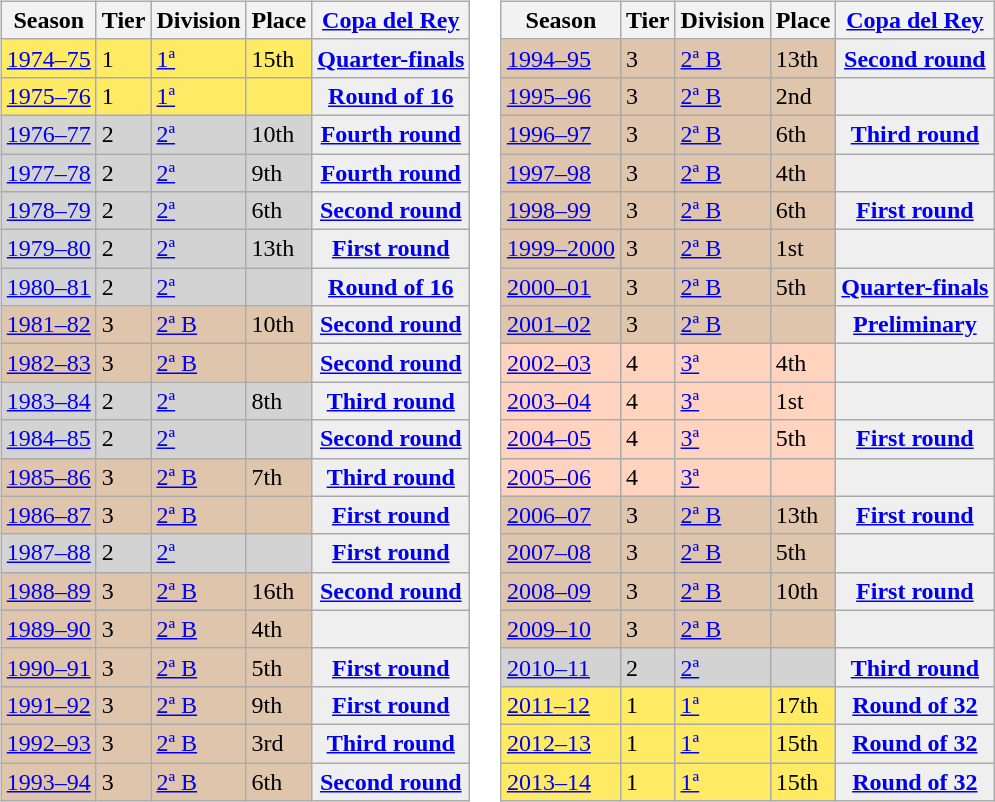<table>
<tr>
<td valign="top" width=0%><br><table class="wikitable">
<tr style="background:#f0f6fa;">
<th>Season</th>
<th>Tier</th>
<th>Division</th>
<th>Place</th>
<th><a href='#'>Copa del Rey</a></th>
</tr>
<tr>
<td style="background:#FFEA64;"><a href='#'>1974–75</a></td>
<td style="background:#FFEA64;">1</td>
<td style="background:#FFEA64;"><a href='#'>1ª</a></td>
<td style="background:#FFEA64;">15th</td>
<th style="background:#efefef;"><a href='#'>Quarter-finals</a></th>
</tr>
<tr>
<td style="background:#FFEA64;"><a href='#'>1975–76</a></td>
<td style="background:#FFEA64;">1</td>
<td style="background:#FFEA64;"><a href='#'>1ª</a></td>
<td style="background:#FFEA64;"></td>
<th style="background:#efefef;"><a href='#'>Round of 16</a></th>
</tr>
<tr>
<td style="background:#D3D3D3;"><a href='#'>1976–77</a></td>
<td style="background:#D3D3D3;">2</td>
<td style="background:#D3D3D3;"><a href='#'>2ª</a></td>
<td style="background:#D3D3D3;">10th</td>
<th style="background:#efefef;"><a href='#'>Fourth round</a></th>
</tr>
<tr>
<td style="background:#D3D3D3;"><a href='#'>1977–78</a></td>
<td style="background:#D3D3D3;">2</td>
<td style="background:#D3D3D3;"><a href='#'>2ª</a></td>
<td style="background:#D3D3D3;">9th</td>
<th style="background:#efefef;"><a href='#'>Fourth round</a></th>
</tr>
<tr>
<td style="background:#D3D3D3;"><a href='#'>1978–79</a></td>
<td style="background:#D3D3D3;">2</td>
<td style="background:#D3D3D3;"><a href='#'>2ª</a></td>
<td style="background:#D3D3D3;">6th</td>
<th style="background:#efefef;"><a href='#'>Second round</a></th>
</tr>
<tr>
<td style="background:#D3D3D3;"><a href='#'>1979–80</a></td>
<td style="background:#D3D3D3;">2</td>
<td style="background:#D3D3D3;"><a href='#'>2ª</a></td>
<td style="background:#D3D3D3;">13th</td>
<th style="background:#efefef;"><a href='#'>First round</a></th>
</tr>
<tr>
<td style="background:#D3D3D3;"><a href='#'>1980–81</a></td>
<td style="background:#D3D3D3;">2</td>
<td style="background:#D3D3D3;"><a href='#'>2ª</a></td>
<td style="background:#D3D3D3;"></td>
<th style="background:#efefef;"><a href='#'>Round of 16</a></th>
</tr>
<tr>
<td style="background:#DEC5AB;"><a href='#'>1981–82</a></td>
<td style="background:#DEC5AB;">3</td>
<td style="background:#DEC5AB;"><a href='#'>2ª B</a></td>
<td style="background:#DEC5AB;">10th</td>
<th style="background:#efefef;"><a href='#'>Second round</a></th>
</tr>
<tr>
<td style="background:#DEC5AB;"><a href='#'>1982–83</a></td>
<td style="background:#DEC5AB;">3</td>
<td style="background:#DEC5AB;"><a href='#'>2ª B</a></td>
<td style="background:#DEC5AB;"></td>
<th style="background:#efefef;"><a href='#'>Second round</a></th>
</tr>
<tr>
<td style="background:#D3D3D3;"><a href='#'>1983–84</a></td>
<td style="background:#D3D3D3;">2</td>
<td style="background:#D3D3D3;"><a href='#'>2ª</a></td>
<td style="background:#D3D3D3;">8th</td>
<th style="background:#efefef;"><a href='#'>Third round</a></th>
</tr>
<tr>
<td style="background:#D3D3D3;"><a href='#'>1984–85</a></td>
<td style="background:#D3D3D3;">2</td>
<td style="background:#D3D3D3;"><a href='#'>2ª</a></td>
<td style="background:#D3D3D3;"></td>
<th style="background:#efefef;"><a href='#'>Second round</a></th>
</tr>
<tr>
<td style="background:#DEC5AB;"><a href='#'>1985–86</a></td>
<td style="background:#DEC5AB;">3</td>
<td style="background:#DEC5AB;"><a href='#'>2ª B</a></td>
<td style="background:#DEC5AB;">7th</td>
<th style="background:#efefef;"><a href='#'>Third round</a></th>
</tr>
<tr>
<td style="background:#DEC5AB;"><a href='#'>1986–87</a></td>
<td style="background:#DEC5AB;">3</td>
<td style="background:#DEC5AB;"><a href='#'>2ª B</a></td>
<td style="background:#DEC5AB;"></td>
<th style="background:#efefef;"><a href='#'>First round</a></th>
</tr>
<tr>
<td style="background:#D3D3D3;"><a href='#'>1987–88</a></td>
<td style="background:#D3D3D3;">2</td>
<td style="background:#D3D3D3;"><a href='#'>2ª</a></td>
<td style="background:#D3D3D3;"></td>
<th style="background:#efefef;"><a href='#'>First round</a></th>
</tr>
<tr>
<td style="background:#DEC5AB;"><a href='#'>1988–89</a></td>
<td style="background:#DEC5AB;">3</td>
<td style="background:#DEC5AB;"><a href='#'>2ª B</a></td>
<td style="background:#DEC5AB;">16th</td>
<th style="background:#efefef;"><a href='#'>Second round</a></th>
</tr>
<tr>
<td style="background:#DEC5AB;"><a href='#'>1989–90</a></td>
<td style="background:#DEC5AB;">3</td>
<td style="background:#DEC5AB;"><a href='#'>2ª B</a></td>
<td style="background:#DEC5AB;">4th</td>
<th style="background:#efefef;"></th>
</tr>
<tr>
<td style="background:#DEC5AB;"><a href='#'>1990–91</a></td>
<td style="background:#DEC5AB;">3</td>
<td style="background:#DEC5AB;"><a href='#'>2ª B</a></td>
<td style="background:#DEC5AB;">5th</td>
<th style="background:#efefef;"><a href='#'>First round</a></th>
</tr>
<tr>
<td style="background:#DEC5AB;"><a href='#'>1991–92</a></td>
<td style="background:#DEC5AB;">3</td>
<td style="background:#DEC5AB;"><a href='#'>2ª B</a></td>
<td style="background:#DEC5AB;">9th</td>
<th style="background:#efefef;"><a href='#'>First round</a></th>
</tr>
<tr>
<td style="background:#DEC5AB;"><a href='#'>1992–93</a></td>
<td style="background:#DEC5AB;">3</td>
<td style="background:#DEC5AB;"><a href='#'>2ª B</a></td>
<td style="background:#DEC5AB;">3rd</td>
<th style="background:#efefef;"><a href='#'>Third round</a></th>
</tr>
<tr>
<td style="background:#DEC5AB;"><a href='#'>1993–94</a></td>
<td style="background:#DEC5AB;">3</td>
<td style="background:#DEC5AB;"><a href='#'>2ª B</a></td>
<td style="background:#DEC5AB;">6th</td>
<th style="background:#efefef;"><a href='#'>Second round</a></th>
</tr>
</table>
</td>
<td valign="top" width=0%><br><table class="wikitable">
<tr style="background:#f0f6fa;">
<th>Season</th>
<th>Tier</th>
<th>Division</th>
<th>Place</th>
<th><a href='#'>Copa del Rey</a></th>
</tr>
<tr>
<td style="background:#DEC5AB;"><a href='#'>1994–95</a></td>
<td style="background:#DEC5AB;">3</td>
<td style="background:#DEC5AB;"><a href='#'>2ª B</a></td>
<td style="background:#DEC5AB;">13th</td>
<th style="background:#efefef;"><a href='#'>Second round</a></th>
</tr>
<tr>
<td style="background:#DEC5AB;"><a href='#'>1995–96</a></td>
<td style="background:#DEC5AB;">3</td>
<td style="background:#DEC5AB;"><a href='#'>2ª B</a></td>
<td style="background:#DEC5AB;">2nd</td>
<th style="background:#efefef;"></th>
</tr>
<tr>
<td style="background:#DEC5AB;"><a href='#'>1996–97</a></td>
<td style="background:#DEC5AB;">3</td>
<td style="background:#DEC5AB;"><a href='#'>2ª B</a></td>
<td style="background:#DEC5AB;">6th</td>
<th style="background:#efefef;"><a href='#'>Third round</a></th>
</tr>
<tr>
<td style="background:#DEC5AB;"><a href='#'>1997–98</a></td>
<td style="background:#DEC5AB;">3</td>
<td style="background:#DEC5AB;"><a href='#'>2ª B</a></td>
<td style="background:#DEC5AB;">4th</td>
<th style="background:#efefef;"></th>
</tr>
<tr>
<td style="background:#DEC5AB;"><a href='#'>1998–99</a></td>
<td style="background:#DEC5AB;">3</td>
<td style="background:#DEC5AB;"><a href='#'>2ª B</a></td>
<td style="background:#DEC5AB;">6th</td>
<th style="background:#efefef;"><a href='#'>First round</a></th>
</tr>
<tr>
<td style="background:#DEC5AB;"><a href='#'>1999–2000</a></td>
<td style="background:#DEC5AB;">3</td>
<td style="background:#DEC5AB;"><a href='#'>2ª B</a></td>
<td style="background:#DEC5AB;">1st</td>
<th style="background:#efefef;"></th>
</tr>
<tr>
<td style="background:#DEC5AB;"><a href='#'>2000–01</a></td>
<td style="background:#DEC5AB;">3</td>
<td style="background:#DEC5AB;"><a href='#'>2ª B</a></td>
<td style="background:#DEC5AB;">5th</td>
<th style="background:#efefef;"><a href='#'>Quarter-finals</a></th>
</tr>
<tr>
<td style="background:#DEC5AB;"><a href='#'>2001–02</a></td>
<td style="background:#DEC5AB;">3</td>
<td style="background:#DEC5AB;"><a href='#'>2ª B</a></td>
<td style="background:#DEC5AB;"></td>
<th style="background:#efefef;"><a href='#'>Preliminary</a></th>
</tr>
<tr>
<td style="background:#FFD3BD;"><a href='#'>2002–03</a></td>
<td style="background:#FFD3BD;">4</td>
<td style="background:#FFD3BD;"><a href='#'>3ª</a></td>
<td style="background:#FFD3BD;">4th</td>
<th style="background:#efefef;"></th>
</tr>
<tr>
<td style="background:#FFD3BD;"><a href='#'>2003–04</a></td>
<td style="background:#FFD3BD;">4</td>
<td style="background:#FFD3BD;"><a href='#'>3ª</a></td>
<td style="background:#FFD3BD;">1st</td>
<th style="background:#efefef;"></th>
</tr>
<tr>
<td style="background:#FFD3BD;"><a href='#'>2004–05</a></td>
<td style="background:#FFD3BD;">4</td>
<td style="background:#FFD3BD;"><a href='#'>3ª</a></td>
<td style="background:#FFD3BD;">5th</td>
<th style="background:#efefef;"><a href='#'>First round</a></th>
</tr>
<tr>
<td style="background:#FFD3BD;"><a href='#'>2005–06</a></td>
<td style="background:#FFD3BD;">4</td>
<td style="background:#FFD3BD;"><a href='#'>3ª</a></td>
<td style="background:#FFD3BD;"></td>
<th style="background:#efefef;"></th>
</tr>
<tr>
<td style="background:#DEC5AB;"><a href='#'>2006–07</a></td>
<td style="background:#DEC5AB;">3</td>
<td style="background:#DEC5AB;"><a href='#'>2ª B</a></td>
<td style="background:#DEC5AB;">13th</td>
<th style="background:#efefef;"><a href='#'>First round</a></th>
</tr>
<tr>
<td style="background:#DEC5AB;"><a href='#'>2007–08</a></td>
<td style="background:#DEC5AB;">3</td>
<td style="background:#DEC5AB;"><a href='#'>2ª B</a></td>
<td style="background:#DEC5AB;">5th</td>
<th style="background:#efefef;"></th>
</tr>
<tr>
<td style="background:#DEC5AB;"><a href='#'>2008–09</a></td>
<td style="background:#DEC5AB;">3</td>
<td style="background:#DEC5AB;"><a href='#'>2ª B</a></td>
<td style="background:#DEC5AB;">10th</td>
<th style="background:#efefef;"><a href='#'>First round</a></th>
</tr>
<tr>
<td style="background:#DEC5AB;"><a href='#'>2009–10</a></td>
<td style="background:#DEC5AB;">3</td>
<td style="background:#DEC5AB;"><a href='#'>2ª B</a></td>
<td style="background:#DEC5AB;"></td>
<th style="background:#efefef;"></th>
</tr>
<tr>
<td style="background:#D3D3D3;"><a href='#'>2010–11</a></td>
<td style="background:#D3D3D3;">2</td>
<td style="background:#D3D3D3;"><a href='#'>2ª</a></td>
<td style="background:#D3D3D3;"></td>
<th style="background:#efefef;"><a href='#'>Third round</a></th>
</tr>
<tr>
<td style="background:#FFEA64;"><a href='#'>2011–12</a></td>
<td style="background:#FFEA64;">1</td>
<td style="background:#FFEA64;"><a href='#'>1ª</a></td>
<td style="background:#FFEA64;">17th</td>
<th style="background:#efefef;"><a href='#'>Round of 32</a></th>
</tr>
<tr>
<td style="background:#FFEA64;"><a href='#'>2012–13</a></td>
<td style="background:#FFEA64;">1</td>
<td style="background:#FFEA64;"><a href='#'>1ª</a></td>
<td style="background:#FFEA64;">15th</td>
<th style="background:#efefef;"><a href='#'>Round of 32</a></th>
</tr>
<tr>
<td style="background:#FFEA64;"><a href='#'>2013–14</a></td>
<td style="background:#FFEA64;">1</td>
<td style="background:#FFEA64;"><a href='#'>1ª</a></td>
<td style="background:#FFEA64;">15th</td>
<th style="background:#efefef;"><a href='#'>Round of 32</a></th>
</tr>
</table>
</td>
</tr>
</table>
